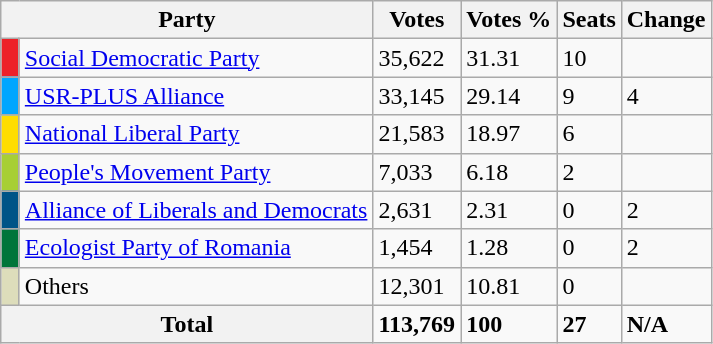<table class="wikitable">
<tr>
<th colspan="2">Party</th>
<th>Votes</th>
<th>Votes %</th>
<th>Seats</th>
<th>Change</th>
</tr>
<tr>
<td style="background:#ed2128;" width="5"></td>
<td><a href='#'>Social Democratic Party</a></td>
<td>35,622</td>
<td>31.31</td>
<td>10</td>
<td></td>
</tr>
<tr>
<td style="background:#00a6ff;" width="5"></td>
<td><a href='#'>USR-PLUS Alliance</a></td>
<td>33,145</td>
<td>29.14</td>
<td>9</td>
<td>4</td>
</tr>
<tr>
<td style="background:#ffdd00;" width="5"></td>
<td><a href='#'>National Liberal Party</a></td>
<td>21,583</td>
<td>18.97</td>
<td>6</td>
<td></td>
</tr>
<tr>
<td style="background:#a7cf35;" width="5"></td>
<td><a href='#'>People's Movement Party</a></td>
<td>7,033</td>
<td>6.18</td>
<td>2</td>
<td></td>
</tr>
<tr>
<td style="background:#005487;" width="5"></td>
<td><a href='#'>Alliance of Liberals and Democrats</a></td>
<td>2,631</td>
<td>2.31</td>
<td>0</td>
<td>2</td>
</tr>
<tr>
<td style="background:#00753a;" width="5"></td>
<td><a href='#'>Ecologist Party of Romania</a></td>
<td>1,454</td>
<td>1.28</td>
<td>0</td>
<td>2</td>
</tr>
<tr>
<td style="background:#ddddbb;" width="5"></td>
<td>Others</td>
<td>12,301</td>
<td>10.81</td>
<td>0</td>
<td></td>
</tr>
<tr>
<th colspan="2">Total</th>
<td><strong>113,769</strong></td>
<td><strong>100</strong></td>
<td><strong>27</strong></td>
<td><strong>N/A</strong></td>
</tr>
</table>
